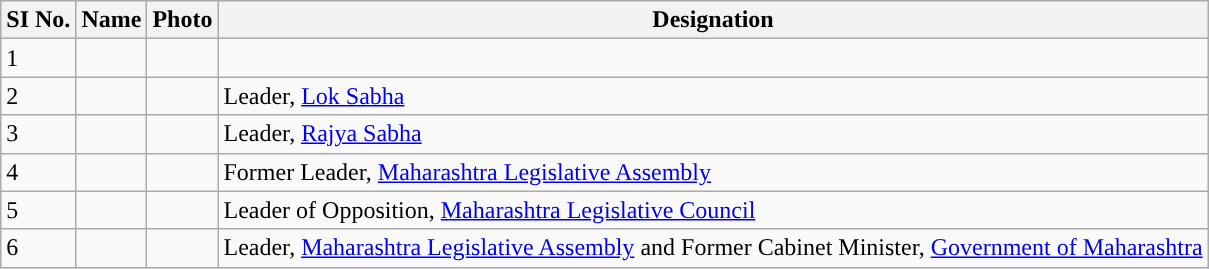<table class="wikitable">
<tr>
<th style="background-color:">SI No.</th>
<th style="background-color:">Name</th>
<th style="background-color:">Photo</th>
<th style="background-color:">Designation</th>
</tr>
<tr>
<td>1</td>
<td><strong></strong></td>
<td></td>
<td></td>
</tr>
<tr>
<td>2</td>
<td><strong></strong></td>
<td></td>
<td>Leader, <a href='#'>Lok Sabha</a></td>
</tr>
<tr>
<td>3</td>
<td><strong></strong></td>
<td></td>
<td>Leader, <a href='#'>Rajya Sabha</a></td>
</tr>
<tr>
<td>4</td>
<td><strong></strong></td>
<td></td>
<td>Former Leader, <a href='#'>Maharashtra Legislative Assembly</a></td>
</tr>
<tr>
<td>5</td>
<td><strong></strong></td>
<td></td>
<td>Leader of Opposition, <a href='#'>Maharashtra Legislative Council</a></td>
</tr>
<tr>
<td>6</td>
<td><strong></strong></td>
<td></td>
<td>Leader, <a href='#'>Maharashtra Legislative Assembly</a> and Former Cabinet Minister, <a href='#'>Government of Maharashtra</a></td>
</tr>
</table>
